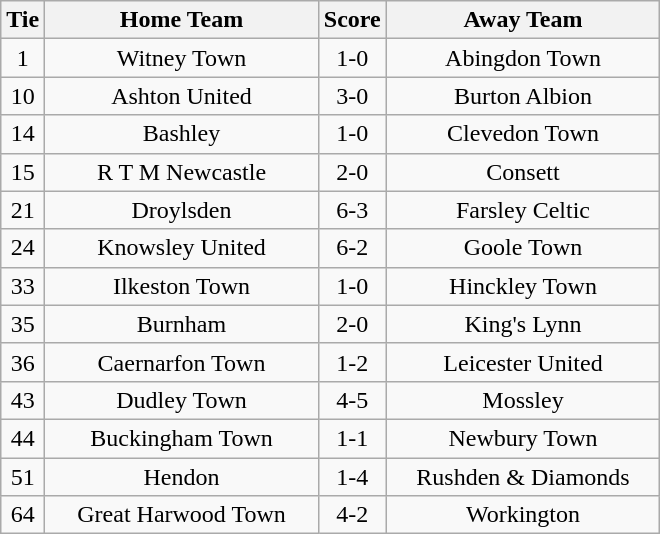<table class="wikitable" style="text-align:center;">
<tr>
<th width=20>Tie</th>
<th width=175>Home Team</th>
<th width=20>Score</th>
<th width=175>Away Team</th>
</tr>
<tr>
<td>1</td>
<td>Witney Town</td>
<td>1-0</td>
<td>Abingdon Town</td>
</tr>
<tr>
<td>10</td>
<td>Ashton United</td>
<td>3-0</td>
<td>Burton Albion</td>
</tr>
<tr>
<td>14</td>
<td>Bashley</td>
<td>1-0</td>
<td>Clevedon Town</td>
</tr>
<tr>
<td>15</td>
<td>R T M Newcastle</td>
<td>2-0</td>
<td>Consett</td>
</tr>
<tr>
<td>21</td>
<td>Droylsden</td>
<td>6-3</td>
<td>Farsley Celtic</td>
</tr>
<tr>
<td>24</td>
<td>Knowsley United</td>
<td>6-2</td>
<td>Goole Town</td>
</tr>
<tr>
<td>33</td>
<td>Ilkeston Town</td>
<td>1-0</td>
<td>Hinckley Town</td>
</tr>
<tr>
<td>35</td>
<td>Burnham</td>
<td>2-0</td>
<td>King's Lynn</td>
</tr>
<tr>
<td>36</td>
<td>Caernarfon Town</td>
<td>1-2</td>
<td>Leicester United</td>
</tr>
<tr>
<td>43</td>
<td>Dudley Town</td>
<td>4-5</td>
<td>Mossley</td>
</tr>
<tr>
<td>44</td>
<td>Buckingham Town</td>
<td>1-1</td>
<td>Newbury Town</td>
</tr>
<tr>
<td>51</td>
<td>Hendon</td>
<td>1-4</td>
<td>Rushden & Diamonds</td>
</tr>
<tr>
<td>64</td>
<td>Great Harwood Town</td>
<td>4-2</td>
<td>Workington</td>
</tr>
</table>
